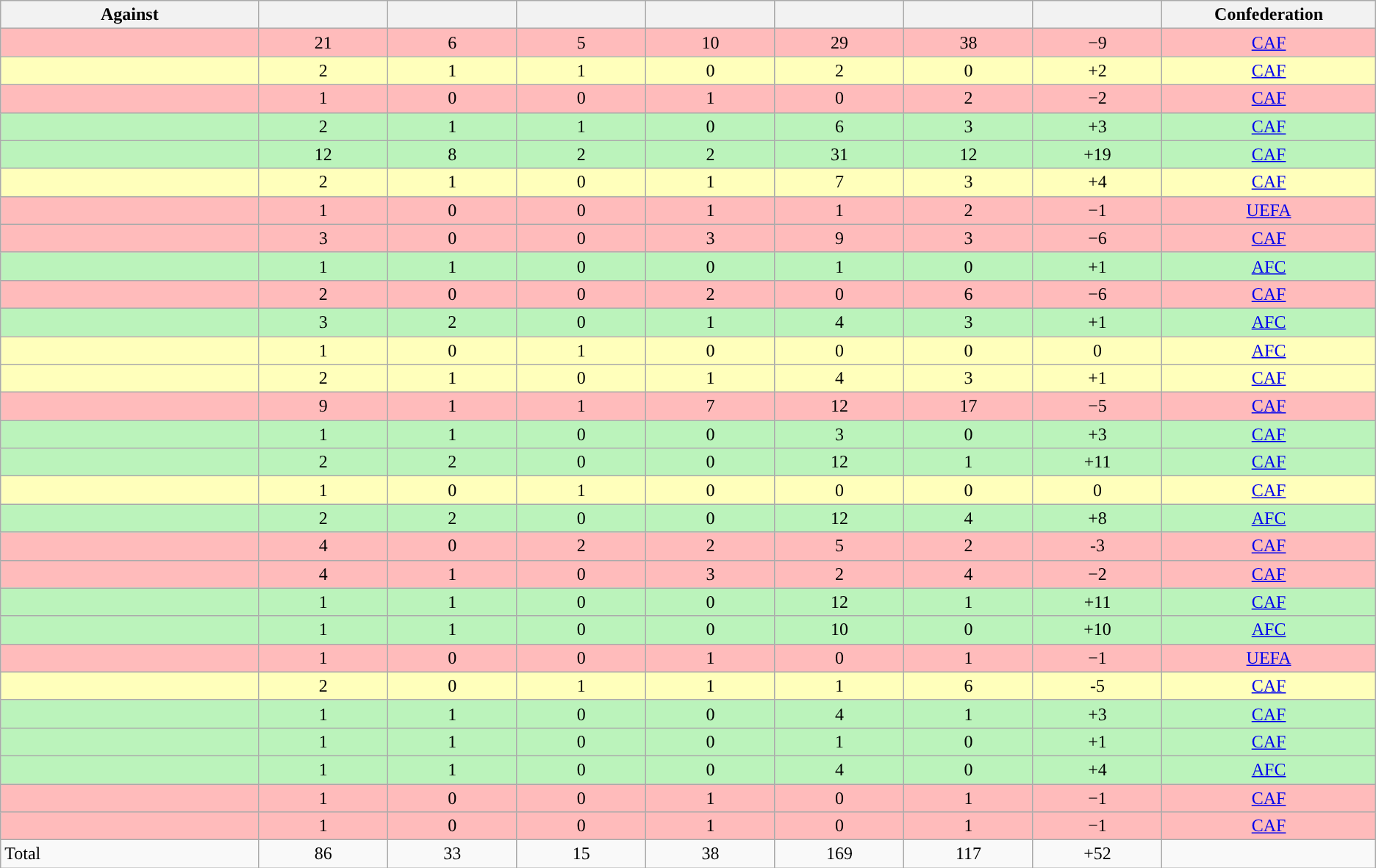<table class="wikitable sortable" style="text-align: center; font-size: 100%;">
<tr>
<th width=10%>Against</th>
<th width=5%></th>
<th width=5%></th>
<th width=5%></th>
<th width=5%></th>
<th width=5%></th>
<th width=5%></th>
<th width=5%></th>
<th width=8%>Confederation</th>
</tr>
<tr bgcolor="#ffbbbb">
<td align=left></td>
<td>21</td>
<td>6</td>
<td>5</td>
<td>10</td>
<td>29</td>
<td>38</td>
<td>−9</td>
<td><a href='#'>CAF</a></td>
</tr>
<tr bgcolor="#ffffbb">
<td align=left></td>
<td>2</td>
<td>1</td>
<td>1</td>
<td>0</td>
<td>2</td>
<td>0</td>
<td>+2</td>
<td><a href='#'>CAF</a></td>
</tr>
<tr bgcolor="#ffbbbb">
<td align=left></td>
<td>1</td>
<td>0</td>
<td>0</td>
<td>1</td>
<td>0</td>
<td>2</td>
<td>−2</td>
<td><a href='#'>CAF</a></td>
</tr>
<tr bgcolor="#bbf3bb">
<td align=left></td>
<td>2</td>
<td>1</td>
<td>1</td>
<td>0</td>
<td>6</td>
<td>3</td>
<td>+3</td>
<td><a href='#'>CAF</a></td>
</tr>
<tr bgcolor="#bbf3bb">
<td align=left></td>
<td>12</td>
<td>8</td>
<td>2</td>
<td>2</td>
<td>31</td>
<td>12</td>
<td>+19</td>
<td><a href='#'>CAF</a></td>
</tr>
<tr bgcolor="#ffffbb">
<td align=left></td>
<td>2</td>
<td>1</td>
<td>0</td>
<td>1</td>
<td>7</td>
<td>3</td>
<td>+4</td>
<td><a href='#'>CAF</a></td>
</tr>
<tr bgcolor="#ffbbbb">
<td align=left></td>
<td>1</td>
<td>0</td>
<td>0</td>
<td>1</td>
<td>1</td>
<td>2</td>
<td>−1</td>
<td><a href='#'>UEFA</a></td>
</tr>
<tr bgcolor="#ffbbbb">
<td align=left></td>
<td>3</td>
<td>0</td>
<td>0</td>
<td>3</td>
<td>9</td>
<td>3</td>
<td>−6</td>
<td><a href='#'>CAF</a></td>
</tr>
<tr bgcolor="#bbf3bb">
<td align=left></td>
<td>1</td>
<td>1</td>
<td>0</td>
<td>0</td>
<td>1</td>
<td>0</td>
<td>+1</td>
<td><a href='#'>AFC</a></td>
</tr>
<tr bgcolor="#ffbbbb">
<td align=left></td>
<td>2</td>
<td>0</td>
<td>0</td>
<td>2</td>
<td>0</td>
<td>6</td>
<td>−6</td>
<td><a href='#'>CAF</a></td>
</tr>
<tr bgcolor="#bbf3bb">
<td align=left></td>
<td>3</td>
<td>2</td>
<td>0</td>
<td>1</td>
<td>4</td>
<td>3</td>
<td>+1</td>
<td><a href='#'>AFC</a></td>
</tr>
<tr bgcolor="#ffffbb">
<td align=left></td>
<td>1</td>
<td>0</td>
<td>1</td>
<td>0</td>
<td>0</td>
<td>0</td>
<td>0</td>
<td><a href='#'>AFC</a></td>
</tr>
<tr bgcolor="#ffffbb">
<td align=left></td>
<td>2</td>
<td>1</td>
<td>0</td>
<td>1</td>
<td>4</td>
<td>3</td>
<td>+1</td>
<td><a href='#'>CAF</a></td>
</tr>
<tr bgcolor="#ffbbbb">
<td align=left></td>
<td>9</td>
<td>1</td>
<td>1</td>
<td>7</td>
<td>12</td>
<td>17</td>
<td>−5</td>
<td><a href='#'>CAF</a></td>
</tr>
<tr bgcolor="#bbf3bb">
<td align=left></td>
<td>1</td>
<td>1</td>
<td>0</td>
<td>0</td>
<td>3</td>
<td>0</td>
<td>+3</td>
<td><a href='#'>CAF</a></td>
</tr>
<tr bgcolor="#bbf3bb">
<td align=left></td>
<td>2</td>
<td>2</td>
<td>0</td>
<td>0</td>
<td>12</td>
<td>1</td>
<td>+11</td>
<td><a href='#'>CAF</a></td>
</tr>
<tr bgcolor="#ffffbb">
<td align=left></td>
<td>1</td>
<td>0</td>
<td>1</td>
<td>0</td>
<td>0</td>
<td>0</td>
<td>0</td>
<td><a href='#'>CAF</a></td>
</tr>
<tr bgcolor="#bbf3bb">
<td align=left></td>
<td>2</td>
<td>2</td>
<td>0</td>
<td>0</td>
<td>12</td>
<td>4</td>
<td>+8</td>
<td><a href='#'>AFC</a></td>
</tr>
<tr bgcolor="#ffbbbb">
<td align=left></td>
<td>4</td>
<td>0</td>
<td>2</td>
<td>2</td>
<td>5</td>
<td>2</td>
<td>-3</td>
<td><a href='#'>CAF</a></td>
</tr>
<tr bgcolor="#ffbbbb">
<td align=left></td>
<td>4</td>
<td>1</td>
<td>0</td>
<td>3</td>
<td>2</td>
<td>4</td>
<td>−2</td>
<td><a href='#'>CAF</a></td>
</tr>
<tr bgcolor="#bbf3bb">
<td align=left></td>
<td>1</td>
<td>1</td>
<td>0</td>
<td>0</td>
<td>12</td>
<td>1</td>
<td>+11</td>
<td><a href='#'>CAF</a></td>
</tr>
<tr bgcolor="#bbf3bb">
<td align=left></td>
<td>1</td>
<td>1</td>
<td>0</td>
<td>0</td>
<td>10</td>
<td>0</td>
<td>+10</td>
<td><a href='#'>AFC</a></td>
</tr>
<tr bgcolor="#ffbbbb">
<td align=left></td>
<td>1</td>
<td>0</td>
<td>0</td>
<td>1</td>
<td>0</td>
<td>1</td>
<td>−1</td>
<td><a href='#'>UEFA</a></td>
</tr>
<tr bgcolor="#ffffbb">
<td align=left></td>
<td>2</td>
<td>0</td>
<td>1</td>
<td>1</td>
<td>1</td>
<td>6</td>
<td>-5</td>
<td><a href='#'>CAF</a></td>
</tr>
<tr bgcolor="#bbf3bb">
<td align=left></td>
<td>1</td>
<td>1</td>
<td>0</td>
<td>0</td>
<td>4</td>
<td>1</td>
<td>+3</td>
<td><a href='#'>CAF</a></td>
</tr>
<tr bgcolor="#bbf3bb">
<td align=left></td>
<td>1</td>
<td>1</td>
<td>0</td>
<td>0</td>
<td>1</td>
<td>0</td>
<td>+1</td>
<td><a href='#'>CAF</a></td>
</tr>
<tr bgcolor="#bbf3bb">
<td align=left></td>
<td>1</td>
<td>1</td>
<td>0</td>
<td>0</td>
<td>4</td>
<td>0</td>
<td>+4</td>
<td><a href='#'>AFC</a></td>
</tr>
<tr bgcolor="#ffbbbb">
<td align=left></td>
<td>1</td>
<td>0</td>
<td>0</td>
<td>1</td>
<td>0</td>
<td>1</td>
<td>−1</td>
<td><a href='#'>CAF</a></td>
</tr>
<tr bgcolor="#ffbbbb">
<td align=left></td>
<td>1</td>
<td>0</td>
<td>0</td>
<td>1</td>
<td>0</td>
<td>1</td>
<td>−1</td>
<td><a href='#'>CAF</a></td>
</tr>
<tr>
<td align=left>Total</td>
<td>86</td>
<td>33</td>
<td>15</td>
<td>38</td>
<td>169</td>
<td>117</td>
<td>+52</td>
<td></td>
</tr>
</table>
